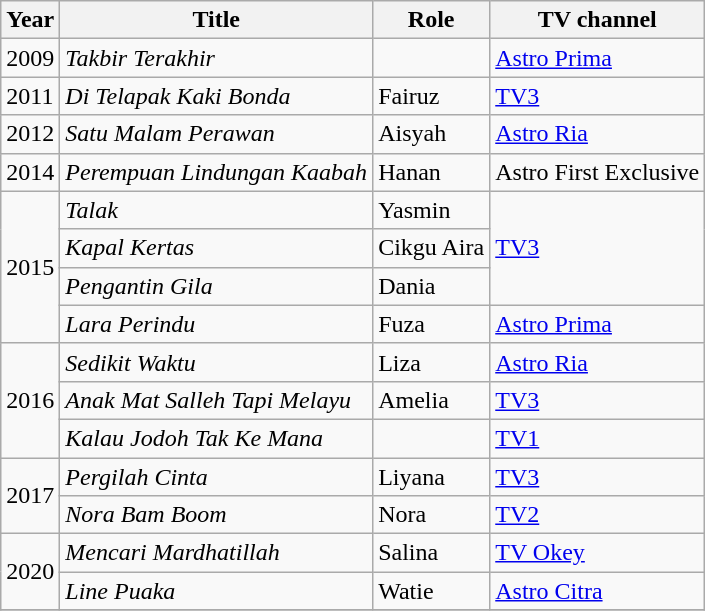<table class="wikitable">
<tr>
<th>Year</th>
<th>Title</th>
<th>Role</th>
<th>TV channel</th>
</tr>
<tr>
<td>2009</td>
<td><em>Takbir Terakhir</em></td>
<td></td>
<td><a href='#'>Astro Prima</a></td>
</tr>
<tr>
<td>2011</td>
<td><em>Di Telapak Kaki Bonda</em></td>
<td>Fairuz</td>
<td><a href='#'>TV3</a></td>
</tr>
<tr>
<td>2012</td>
<td><em>Satu Malam Perawan</em></td>
<td>Aisyah</td>
<td><a href='#'>Astro Ria</a></td>
</tr>
<tr>
<td>2014</td>
<td><em>Perempuan Lindungan Kaabah</em></td>
<td>Hanan</td>
<td>Astro First Exclusive</td>
</tr>
<tr>
<td rowspan="4">2015</td>
<td><em>Talak</em></td>
<td>Yasmin</td>
<td rowspan="3"><a href='#'>TV3</a></td>
</tr>
<tr>
<td><em>Kapal Kertas</em></td>
<td>Cikgu Aira</td>
</tr>
<tr>
<td><em>Pengantin Gila</em></td>
<td>Dania</td>
</tr>
<tr>
<td><em>Lara Perindu</em></td>
<td>Fuza</td>
<td><a href='#'>Astro Prima</a></td>
</tr>
<tr>
<td rowspan="3">2016</td>
<td><em>Sedikit Waktu</em></td>
<td>Liza</td>
<td><a href='#'>Astro Ria</a></td>
</tr>
<tr>
<td><em>Anak Mat Salleh Tapi Melayu</em></td>
<td>Amelia</td>
<td><a href='#'>TV3</a></td>
</tr>
<tr>
<td><em>Kalau Jodoh Tak Ke Mana</em></td>
<td></td>
<td><a href='#'>TV1</a></td>
</tr>
<tr>
<td rowspan="2">2017</td>
<td><em>Pergilah Cinta</em></td>
<td>Liyana</td>
<td><a href='#'>TV3</a></td>
</tr>
<tr>
<td><em>Nora Bam Boom</em></td>
<td>Nora</td>
<td><a href='#'>TV2</a></td>
</tr>
<tr>
<td rowspan="2">2020</td>
<td><em>Mencari Mardhatillah</em></td>
<td>Salina</td>
<td><a href='#'>TV Okey</a></td>
</tr>
<tr>
<td><em>Line Puaka</em></td>
<td>Watie</td>
<td><a href='#'>Astro Citra</a></td>
</tr>
<tr>
</tr>
</table>
